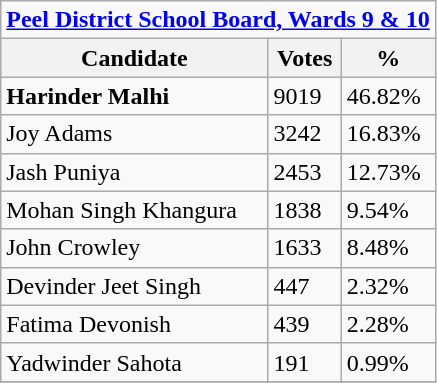<table class="wikitable">
<tr>
<td colspan="3"><strong><a href='#'>Peel District School Board, Wards 9 & 10</a></strong></td>
</tr>
<tr>
<th>Candidate</th>
<th>Votes</th>
<th>%</th>
</tr>
<tr>
<td><strong>Harinder Malhi</strong></td>
<td>9019</td>
<td>46.82%</td>
</tr>
<tr>
<td>Joy Adams</td>
<td>3242</td>
<td>16.83%</td>
</tr>
<tr>
<td>Jash Puniya</td>
<td>2453</td>
<td>12.73%</td>
</tr>
<tr>
<td>Mohan Singh Khangura</td>
<td>1838</td>
<td>9.54%</td>
</tr>
<tr>
<td>John Crowley</td>
<td>1633</td>
<td>8.48%</td>
</tr>
<tr>
<td>Devinder Jeet Singh</td>
<td>447</td>
<td>2.32%</td>
</tr>
<tr>
<td>Fatima Devonish</td>
<td>439</td>
<td>2.28%</td>
</tr>
<tr>
<td>Yadwinder Sahota</td>
<td>191</td>
<td>0.99%</td>
</tr>
<tr>
</tr>
</table>
